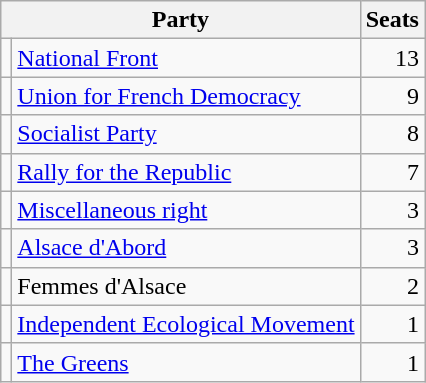<table class="wikitable">
<tr>
<th colspan="2">Party</th>
<th>Seats</th>
</tr>
<tr>
<td></td>
<td><a href='#'>National Front</a></td>
<td align="right">13</td>
</tr>
<tr>
<td></td>
<td><a href='#'>Union for French Democracy</a></td>
<td align="right">9</td>
</tr>
<tr>
<td></td>
<td><a href='#'>Socialist Party</a></td>
<td align="right">8</td>
</tr>
<tr>
<td></td>
<td><a href='#'>Rally for the Republic</a></td>
<td align="right">7</td>
</tr>
<tr>
<td></td>
<td><a href='#'>Miscellaneous right</a></td>
<td align="right">3</td>
</tr>
<tr>
<td></td>
<td><a href='#'>Alsace d'Abord</a></td>
<td align="right">3</td>
</tr>
<tr>
<td></td>
<td>Femmes d'Alsace</td>
<td align="right">2</td>
</tr>
<tr>
<td></td>
<td><a href='#'>Independent Ecological Movement</a></td>
<td align="right">1</td>
</tr>
<tr>
<td></td>
<td><a href='#'>The Greens</a></td>
<td align="right">1</td>
</tr>
</table>
